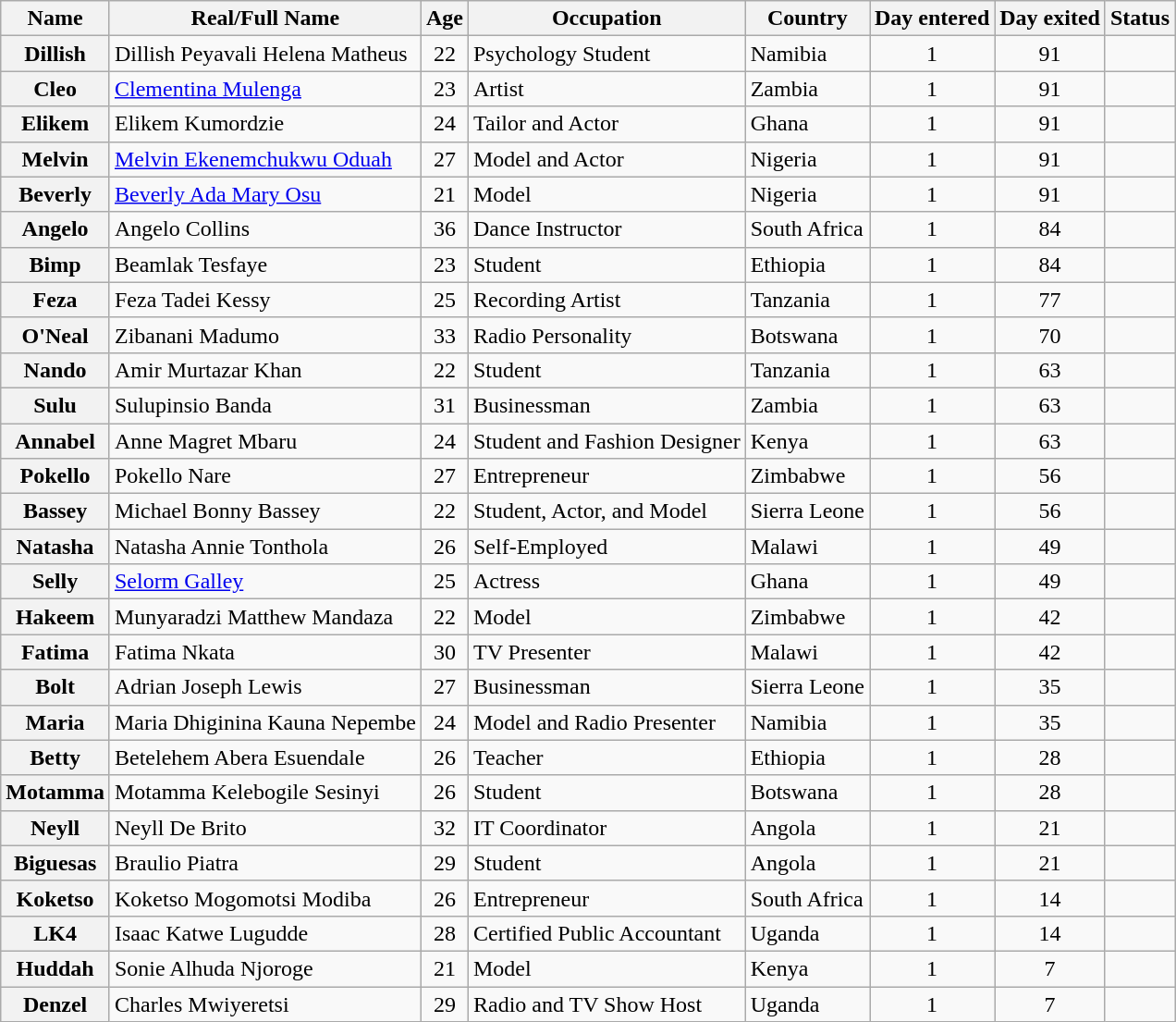<table class="wikitable sortable">
<tr>
<th>Name</th>
<th>Real/Full Name</th>
<th>Age</th>
<th>Occupation</th>
<th>Country</th>
<th>Day entered</th>
<th>Day exited</th>
<th>Status</th>
</tr>
<tr>
<th>Dillish</th>
<td>Dillish Peyavali Helena Matheus</td>
<td align="center">22</td>
<td>Psychology Student</td>
<td>Namibia</td>
<td align="center">1</td>
<td align="center">91</td>
<td></td>
</tr>
<tr>
<th>Cleo</th>
<td><a href='#'>Clementina Mulenga</a></td>
<td align="center">23</td>
<td>Artist</td>
<td>Zambia</td>
<td align="center">1</td>
<td align="center">91</td>
<td></td>
</tr>
<tr>
<th>Elikem</th>
<td>Elikem Kumordzie</td>
<td align="center">24</td>
<td>Tailor and Actor</td>
<td>Ghana</td>
<td align="center">1</td>
<td align="center">91</td>
<td></td>
</tr>
<tr>
<th>Melvin</th>
<td><a href='#'>Melvin Ekenemchukwu Oduah</a></td>
<td align="center">27</td>
<td>Model and Actor</td>
<td>Nigeria</td>
<td align="center">1</td>
<td align="center">91</td>
<td></td>
</tr>
<tr>
<th>Beverly</th>
<td><a href='#'>Beverly Ada Mary Osu</a></td>
<td align="center">21</td>
<td>Model</td>
<td>Nigeria</td>
<td align="center">1</td>
<td align="center">91</td>
<td></td>
</tr>
<tr>
<th>Angelo</th>
<td>Angelo Collins</td>
<td align="center">36</td>
<td>Dance Instructor</td>
<td>South Africa</td>
<td align="center">1</td>
<td align="center">84</td>
<td></td>
</tr>
<tr>
<th>Bimp</th>
<td>Beamlak Tesfaye</td>
<td align="center">23</td>
<td>Student</td>
<td>Ethiopia</td>
<td align="center">1</td>
<td align="center">84</td>
<td></td>
</tr>
<tr>
<th>Feza</th>
<td>Feza Tadei Kessy</td>
<td align="center">25</td>
<td>Recording Artist</td>
<td>Tanzania</td>
<td align="center">1</td>
<td align="center">77</td>
<td></td>
</tr>
<tr>
<th>O'Neal</th>
<td>Zibanani Madumo</td>
<td align="center">33</td>
<td>Radio Personality</td>
<td>Botswana</td>
<td align="center">1</td>
<td align="center">70</td>
<td></td>
</tr>
<tr>
<th>Nando</th>
<td>Amir Murtazar Khan</td>
<td align="center">22</td>
<td>Student</td>
<td>Tanzania</td>
<td align="center">1</td>
<td align="center">63</td>
<td></td>
</tr>
<tr>
<th>Sulu</th>
<td>Sulupinsio Banda</td>
<td align="center">31</td>
<td>Businessman</td>
<td>Zambia</td>
<td align="center">1</td>
<td align="center">63</td>
<td></td>
</tr>
<tr>
<th>Annabel</th>
<td>Anne Magret Mbaru</td>
<td align="center">24</td>
<td>Student and Fashion Designer</td>
<td>Kenya</td>
<td align="center">1</td>
<td align="center">63</td>
<td></td>
</tr>
<tr>
<th>Pokello</th>
<td>Pokello Nare</td>
<td align="center">27</td>
<td>Entrepreneur</td>
<td>Zimbabwe</td>
<td align="center">1</td>
<td align="center">56</td>
<td></td>
</tr>
<tr>
<th>Bassey</th>
<td>Michael Bonny Bassey</td>
<td align="center">22</td>
<td>Student, Actor, and Model</td>
<td>Sierra Leone</td>
<td align="center">1</td>
<td align="center">56</td>
<td></td>
</tr>
<tr>
<th>Natasha</th>
<td>Natasha Annie Tonthola</td>
<td align="center">26</td>
<td>Self-Employed</td>
<td>Malawi</td>
<td align="center">1</td>
<td align="center">49</td>
<td></td>
</tr>
<tr>
<th>Selly</th>
<td><a href='#'>Selorm Galley</a></td>
<td align="center">25</td>
<td>Actress</td>
<td>Ghana</td>
<td align="center">1</td>
<td align="center">49</td>
<td></td>
</tr>
<tr>
<th>Hakeem</th>
<td>Munyaradzi Matthew Mandaza</td>
<td align="center">22</td>
<td>Model</td>
<td>Zimbabwe</td>
<td align="center">1</td>
<td align="center">42</td>
<td></td>
</tr>
<tr>
<th>Fatima</th>
<td>Fatima Nkata</td>
<td align="center">30</td>
<td>TV Presenter</td>
<td>Malawi</td>
<td align="center">1</td>
<td align="center">42</td>
<td></td>
</tr>
<tr>
<th>Bolt</th>
<td>Adrian Joseph Lewis</td>
<td align="center">27</td>
<td>Businessman</td>
<td>Sierra Leone</td>
<td align="center">1</td>
<td align="center">35</td>
<td></td>
</tr>
<tr>
<th>Maria</th>
<td>Maria Dhiginina Kauna Nepembe</td>
<td align="center">24</td>
<td>Model and Radio Presenter</td>
<td>Namibia</td>
<td align="center">1</td>
<td align="center">35</td>
<td></td>
</tr>
<tr>
<th>Betty</th>
<td>Betelehem Abera Esuendale</td>
<td align="center">26</td>
<td>Teacher</td>
<td>Ethiopia</td>
<td align="center">1</td>
<td align="center">28</td>
<td></td>
</tr>
<tr>
<th>Motamma</th>
<td>Motamma Kelebogile Sesinyi</td>
<td align="center">26</td>
<td>Student</td>
<td>Botswana</td>
<td align="center">1</td>
<td align="center">28</td>
<td></td>
</tr>
<tr>
<th>Neyll</th>
<td>Neyll De Brito</td>
<td align="center">32</td>
<td>IT Coordinator</td>
<td>Angola</td>
<td align="center">1</td>
<td align="center">21</td>
<td></td>
</tr>
<tr>
<th>Biguesas</th>
<td>Braulio Piatra</td>
<td align="center">29</td>
<td>Student</td>
<td>Angola</td>
<td align="center">1</td>
<td align="center">21</td>
<td></td>
</tr>
<tr>
<th>Koketso</th>
<td>Koketso Mogomotsi Modiba</td>
<td align="center">26</td>
<td>Entrepreneur</td>
<td>South Africa</td>
<td align="center">1</td>
<td align="center">14</td>
<td></td>
</tr>
<tr>
<th>LK4</th>
<td>Isaac Katwe Lugudde</td>
<td align="center">28</td>
<td>Certified Public Accountant</td>
<td>Uganda</td>
<td align="center">1</td>
<td align="center">14</td>
<td></td>
</tr>
<tr>
<th>Huddah</th>
<td>Sonie Alhuda Njoroge</td>
<td align="center">21</td>
<td>Model</td>
<td>Kenya</td>
<td align="center">1</td>
<td align="center">7</td>
<td></td>
</tr>
<tr>
<th>Denzel</th>
<td>Charles Mwiyeretsi</td>
<td align="center">29</td>
<td>Radio and TV Show Host</td>
<td>Uganda</td>
<td align="center">1</td>
<td align="center">7</td>
<td></td>
</tr>
</table>
